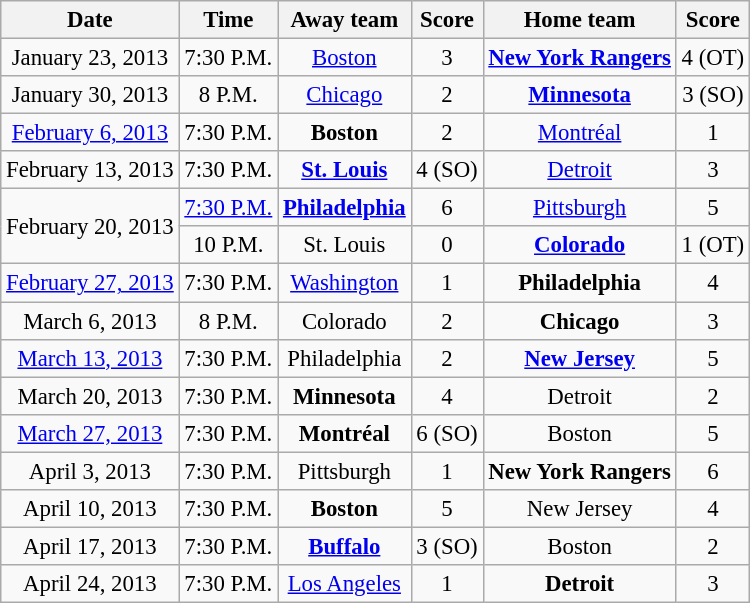<table class="wikitable sortable" style="font-size: 95%;text-align: center;">
<tr>
<th>Date</th>
<th>Time</th>
<th>Away team</th>
<th>Score</th>
<th>Home team</th>
<th>Score</th>
</tr>
<tr>
<td>January 23, 2013</td>
<td>7:30 P.M.</td>
<td><a href='#'>Boston</a></td>
<td>3</td>
<td><strong><a href='#'>New York Rangers</a></strong></td>
<td>4 (OT)</td>
</tr>
<tr>
<td>January 30, 2013</td>
<td>8 P.M.</td>
<td><a href='#'>Chicago</a></td>
<td>2</td>
<td><strong><a href='#'>Minnesota</a></strong></td>
<td>3 (SO)</td>
</tr>
<tr>
<td><a href='#'>February 6, 2013</a></td>
<td>7:30 P.M.</td>
<td><strong>Boston</strong></td>
<td>2</td>
<td><a href='#'>Montréal</a></td>
<td>1</td>
</tr>
<tr>
<td>February 13, 2013</td>
<td>7:30 P.M.</td>
<td><strong><a href='#'>St. Louis</a></strong></td>
<td>4 (SO)</td>
<td><a href='#'>Detroit</a></td>
<td>3</td>
</tr>
<tr>
<td rowspan=2>February 20, 2013</td>
<td><a href='#'>7:30 P.M.</a></td>
<td><strong><a href='#'>Philadelphia</a></strong></td>
<td>6</td>
<td><a href='#'>Pittsburgh</a></td>
<td>5</td>
</tr>
<tr>
<td>10 P.M.</td>
<td>St. Louis</td>
<td>0</td>
<td><strong><a href='#'>Colorado</a></strong></td>
<td>1 (OT)</td>
</tr>
<tr>
<td><a href='#'>February 27, 2013</a></td>
<td>7:30 P.M.</td>
<td><a href='#'>Washington</a></td>
<td>1</td>
<td><strong>Philadelphia</strong></td>
<td>4</td>
</tr>
<tr>
<td>March 6, 2013</td>
<td>8 P.M.</td>
<td>Colorado</td>
<td>2</td>
<td><strong>Chicago</strong></td>
<td>3</td>
</tr>
<tr>
<td><a href='#'>March 13, 2013</a></td>
<td>7:30 P.M.</td>
<td>Philadelphia</td>
<td>2</td>
<td><strong><a href='#'>New Jersey</a></strong></td>
<td>5</td>
</tr>
<tr>
<td>March 20, 2013</td>
<td>7:30 P.M.</td>
<td><strong>Minnesota</strong></td>
<td>4</td>
<td>Detroit</td>
<td>2</td>
</tr>
<tr>
<td><a href='#'>March 27, 2013</a></td>
<td>7:30 P.M.</td>
<td><strong>Montréal</strong></td>
<td>6 (SO)</td>
<td>Boston</td>
<td>5</td>
</tr>
<tr>
<td>April 3, 2013</td>
<td>7:30 P.M.</td>
<td>Pittsburgh</td>
<td>1</td>
<td><strong>New York Rangers</strong></td>
<td>6</td>
</tr>
<tr>
<td>April 10, 2013</td>
<td>7:30 P.M.</td>
<td><strong>Boston</strong></td>
<td>5</td>
<td>New Jersey</td>
<td>4</td>
</tr>
<tr>
<td>April 17, 2013</td>
<td>7:30 P.M.</td>
<td><strong><a href='#'>Buffalo</a></strong></td>
<td>3 (SO)</td>
<td>Boston</td>
<td>2</td>
</tr>
<tr>
<td>April 24, 2013</td>
<td>7:30 P.M.</td>
<td><a href='#'>Los Angeles</a></td>
<td>1</td>
<td><strong>Detroit</strong></td>
<td>3</td>
</tr>
</table>
